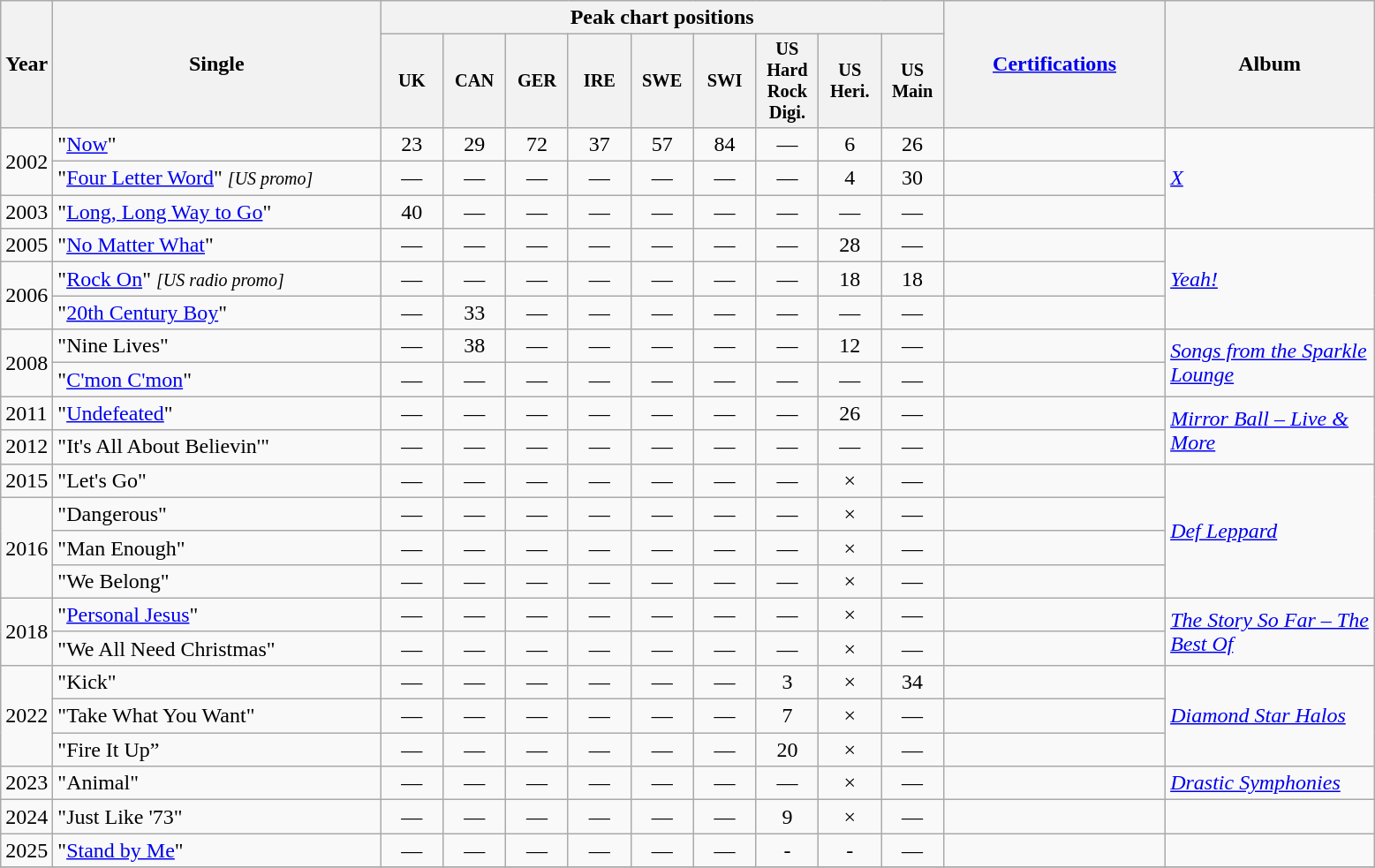<table class="wikitable">
<tr>
<th rowspan="2" width="25">Year</th>
<th width="240" rowspan="2">Single</th>
<th colspan="9">Peak chart positions</th>
<th rowspan="2" style="width:10em;"><a href='#'>Certifications</a></th>
<th width="150" rowspan="2">Album</th>
</tr>
<tr>
<th style="width:3em;font-size:85%;">UK<br></th>
<th style="width:3em;font-size:85%;">CAN<br></th>
<th style="width:3em;font-size:85%;">GER<br></th>
<th style="width:3em;font-size:85%;">IRE<br></th>
<th style="width:3em;font-size:85%;">SWE<br></th>
<th style="width:3em;font-size:85%;">SWI<br></th>
<th style="width:3em;font-size:85%;">US Hard Rock Digi.</th>
<th style="width:3em;font-size:85%;">US Heri.</th>
<th style="width:3em;font-size:85%;">US Main<br></th>
</tr>
<tr>
<td rowspan="2">2002</td>
<td>"<a href='#'>Now</a>"</td>
<td align="center">23</td>
<td align="center">29</td>
<td align="center">72</td>
<td align="center">37</td>
<td align="center">57</td>
<td align="center">84</td>
<td align="center">—</td>
<td align="center">6</td>
<td align="center">26</td>
<td align="center"></td>
<td rowspan="3"><em><a href='#'>X</a></em></td>
</tr>
<tr>
<td>"<a href='#'>Four Letter Word</a>" <small><em>[US promo]</em></small></td>
<td align="center">—</td>
<td align="center">—</td>
<td align="center">—</td>
<td align="center">—</td>
<td align="center">—</td>
<td align="center">—</td>
<td align="center">—</td>
<td align="center">4</td>
<td align="center">30</td>
<td align="center"></td>
</tr>
<tr>
<td>2003</td>
<td>"<a href='#'>Long, Long Way to Go</a>"</td>
<td align="center">40</td>
<td align="center">—</td>
<td align="center">—</td>
<td align="center">—</td>
<td align="center">—</td>
<td align="center">—</td>
<td align="center">—</td>
<td align="center">—</td>
<td align="center">—</td>
<td align="center"></td>
</tr>
<tr>
<td>2005</td>
<td>"<a href='#'>No Matter What</a>"</td>
<td align="center">—</td>
<td align="center">—</td>
<td align="center">—</td>
<td align="center">—</td>
<td align="center">—</td>
<td align="center">—</td>
<td align="center">—</td>
<td align="center">28</td>
<td align="center">—</td>
<td align="center"></td>
<td rowspan="3"><em><a href='#'>Yeah!</a></em></td>
</tr>
<tr>
<td rowspan="2">2006</td>
<td>"<a href='#'>Rock On</a>" <small><em>[US radio promo]</em></small></td>
<td align="center">—</td>
<td align="center">—</td>
<td align="center">—</td>
<td align="center">—</td>
<td align="center">—</td>
<td align="center">—</td>
<td align="center">—</td>
<td align="center">18</td>
<td align="center">18</td>
<td align="center"></td>
</tr>
<tr>
<td>"<a href='#'>20th Century Boy</a>"</td>
<td align="center">—</td>
<td align="center">33</td>
<td align="center">—</td>
<td align="center">—</td>
<td align="center">—</td>
<td align="center">—</td>
<td align="center">—</td>
<td align="center">—</td>
<td align="center">—</td>
<td align="center"></td>
</tr>
<tr>
<td rowspan="2">2008</td>
<td>"Nine Lives"</td>
<td align="center">—</td>
<td align="center">38</td>
<td align="center">—</td>
<td align="center">—</td>
<td align="center">—</td>
<td align="center">—</td>
<td align="center">—</td>
<td align="center">12</td>
<td align="center">—</td>
<td align="center"></td>
<td rowspan="2"><em><a href='#'>Songs from the Sparkle Lounge</a></em></td>
</tr>
<tr>
<td>"<a href='#'>C'mon C'mon</a>"</td>
<td align="center">—</td>
<td align="center">—</td>
<td align="center">—</td>
<td align="center">—</td>
<td align="center">—</td>
<td align="center">—</td>
<td align="center">—</td>
<td align="center">—</td>
<td align="center">—</td>
<td align="center"></td>
</tr>
<tr>
<td>2011</td>
<td>"<a href='#'>Undefeated</a>"</td>
<td align="center">—</td>
<td align="center">—</td>
<td align="center">—</td>
<td align="center">—</td>
<td align="center">—</td>
<td align="center">—</td>
<td align="center">—</td>
<td align="center">26</td>
<td align="center">—</td>
<td align="center"></td>
<td rowspan="2"><em><a href='#'>Mirror Ball – Live & More</a></em></td>
</tr>
<tr>
<td>2012</td>
<td>"It's All About Believin'"</td>
<td align="center">—</td>
<td align="center">—</td>
<td align="center">—</td>
<td align="center">—</td>
<td align="center">—</td>
<td align="center">—</td>
<td align="center">—</td>
<td align="center">—</td>
<td align="center">—</td>
<td align="center"></td>
</tr>
<tr>
<td>2015</td>
<td>"Let's Go"</td>
<td align="center">—</td>
<td align="center">—</td>
<td align="center">—</td>
<td align="center">—</td>
<td align="center">—</td>
<td align="center">—</td>
<td align="center">—</td>
<td align="center">×</td>
<td align="center">—</td>
<td align="center"></td>
<td rowspan="4"><em><a href='#'>Def Leppard</a></em></td>
</tr>
<tr>
<td rowspan="3">2016</td>
<td>"Dangerous"</td>
<td align="center">—</td>
<td align="center">—</td>
<td align="center">—</td>
<td align="center">—</td>
<td align="center">—</td>
<td align="center">—</td>
<td align="center">—</td>
<td align="center">×</td>
<td align="center">—</td>
<td align="center"></td>
</tr>
<tr>
<td>"Man Enough"</td>
<td align="center">—</td>
<td align="center">—</td>
<td align="center">—</td>
<td align="center">—</td>
<td align="center">—</td>
<td align="center">—</td>
<td align="center">—</td>
<td align="center">×</td>
<td align="center">—</td>
<td align="center"></td>
</tr>
<tr>
<td>"We Belong"</td>
<td align="center">—</td>
<td align="center">—</td>
<td align="center">—</td>
<td align="center">—</td>
<td align="center">—</td>
<td align="center">—</td>
<td align="center">—</td>
<td align="center">×</td>
<td align="center">—</td>
<td align="center"></td>
</tr>
<tr>
<td rowspan="2">2018</td>
<td>"<a href='#'>Personal Jesus</a>"</td>
<td align="center">—</td>
<td align="center">—</td>
<td align="center">—</td>
<td align="center">—</td>
<td align="center">—</td>
<td align="center">—</td>
<td align="center">—</td>
<td align="center">×</td>
<td align="center">—</td>
<td align="center"></td>
<td rowspan="2"><em><a href='#'>The Story So Far – The Best Of</a></em></td>
</tr>
<tr>
<td>"We All Need Christmas"</td>
<td align="center">—</td>
<td align="center">—</td>
<td align="center">—</td>
<td align="center">—</td>
<td align="center">—</td>
<td align="center">—</td>
<td align="center">—</td>
<td align="center">×</td>
<td align="center">—</td>
<td align="center"></td>
</tr>
<tr>
<td rowspan=3>2022</td>
<td>"Kick"</td>
<td align="center">—</td>
<td align="center">—</td>
<td align="center">—</td>
<td align="center">—</td>
<td align="center">—</td>
<td align="center">—</td>
<td align="center">3</td>
<td align="center">×</td>
<td align="center">34</td>
<td></td>
<td rowspan=3><em><a href='#'>Diamond Star Halos</a></em></td>
</tr>
<tr>
<td>"Take What You Want"</td>
<td align="center">—</td>
<td align="center">—</td>
<td align="center">—</td>
<td align="center">—</td>
<td align="center">—</td>
<td align="center">—</td>
<td align="center">7</td>
<td align="center">×</td>
<td align="center">—</td>
<td></td>
</tr>
<tr>
<td>"Fire It Up”</td>
<td align="center">—</td>
<td align="center">—</td>
<td align="center">—</td>
<td align="center">—</td>
<td align="center">—</td>
<td align="center">—</td>
<td align="center">20</td>
<td align="center">×</td>
<td align="center">—</td>
<td></td>
</tr>
<tr>
<td>2023</td>
<td>"Animal"</td>
<td align="center">—</td>
<td align="center">—</td>
<td align="center">—</td>
<td align="center">—</td>
<td align="center">—</td>
<td align="center">—</td>
<td align="center">—</td>
<td align="center">×</td>
<td align="center">—</td>
<td></td>
<td><em><a href='#'>Drastic Symphonies</a></em></td>
</tr>
<tr>
<td>2024</td>
<td>"Just Like '73"</td>
<td align="center">—</td>
<td align="center">—</td>
<td align="center">—</td>
<td align="center">—</td>
<td align="center">—</td>
<td align="center">—</td>
<td align="center">9</td>
<td align="center">×</td>
<td align="center">—</td>
<td></td>
<td></td>
</tr>
<tr>
<td>2025</td>
<td>"<a href='#'>Stand by Me</a>"</td>
<td align="center">—</td>
<td align="center">—</td>
<td align="center">—</td>
<td align="center">—</td>
<td align="center">—</td>
<td align="center">—</td>
<td align="center">-</td>
<td align="center">-</td>
<td align="center">—</td>
<td></td>
<td></td>
</tr>
<tr>
</tr>
</table>
